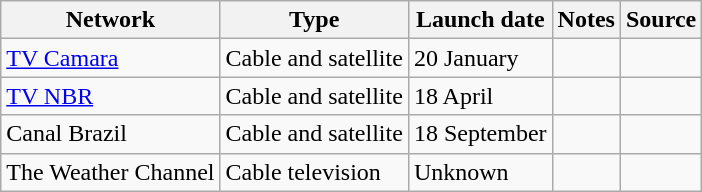<table class="wikitable sortable">
<tr>
<th>Network</th>
<th>Type</th>
<th>Launch date</th>
<th>Notes</th>
<th>Source</th>
</tr>
<tr>
<td><a href='#'>TV Camara</a></td>
<td>Cable and satellite</td>
<td>20 January</td>
<td></td>
<td></td>
</tr>
<tr>
<td><a href='#'>TV NBR</a></td>
<td>Cable and satellite</td>
<td>18 April</td>
<td></td>
<td></td>
</tr>
<tr>
<td>Canal Brazil</td>
<td>Cable and satellite</td>
<td>18 September</td>
<td></td>
<td></td>
</tr>
<tr>
<td>The Weather Channel</td>
<td>Cable television</td>
<td>Unknown</td>
<td></td>
<td></td>
</tr>
</table>
